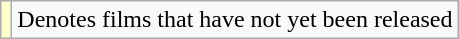<table class="wikitable sortable">
<tr>
<td style="background:#ffc;"></td>
<td>Denotes films that have not yet been released</td>
</tr>
</table>
